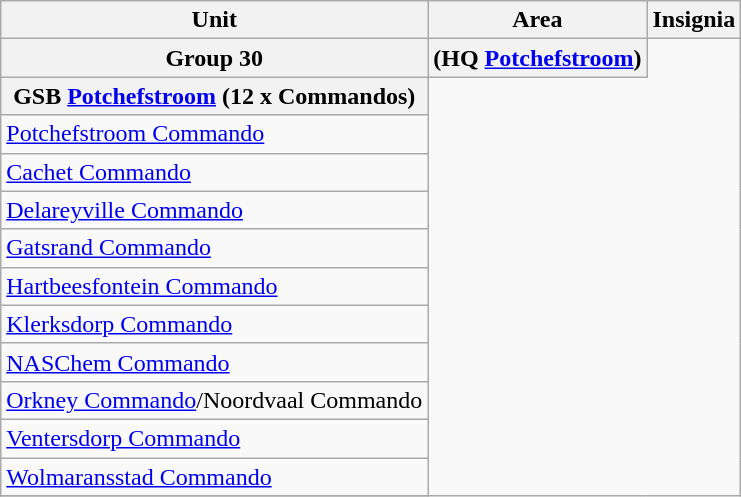<table class="wikitable">
<tr>
<th>Unit</th>
<th>Area</th>
<th>Insignia</th>
</tr>
<tr>
<th>Group 30</th>
<th>(HQ <a href='#'>Potchefstroom</a>)</th>
</tr>
<tr>
<th>GSB <a href='#'>Potchefstroom</a> (12 x Commandos)</th>
</tr>
<tr>
<td><a href='#'>Potchefstroom Commando</a></td>
</tr>
<tr>
<td><a href='#'>Cachet Commando</a></td>
</tr>
<tr>
<td><a href='#'>Delareyville Commando</a></td>
</tr>
<tr>
<td><a href='#'>Gatsrand Commando</a></td>
</tr>
<tr>
<td><a href='#'>Hartbeesfontein Commando</a></td>
</tr>
<tr>
<td><a href='#'>Klerksdorp Commando</a></td>
</tr>
<tr>
<td><a href='#'>NASChem Commando</a></td>
</tr>
<tr>
<td><a href='#'>Orkney Commando</a>/Noordvaal Commando</td>
</tr>
<tr>
<td><a href='#'>Ventersdorp Commando</a></td>
</tr>
<tr>
<td><a href='#'>Wolmaransstad Commando</a></td>
</tr>
<tr>
</tr>
</table>
